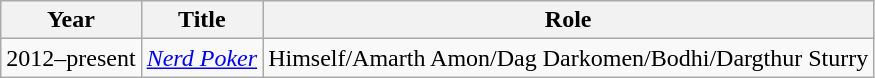<table class="wikitable sortable">
<tr>
<th>Year</th>
<th>Title</th>
<th>Role</th>
</tr>
<tr>
<td>2012–present</td>
<td><em><a href='#'>Nerd Poker</a></em></td>
<td>Himself/Amarth Amon/Dag Darkomen/Bodhi/Dargthur Sturry</td>
</tr>
</table>
